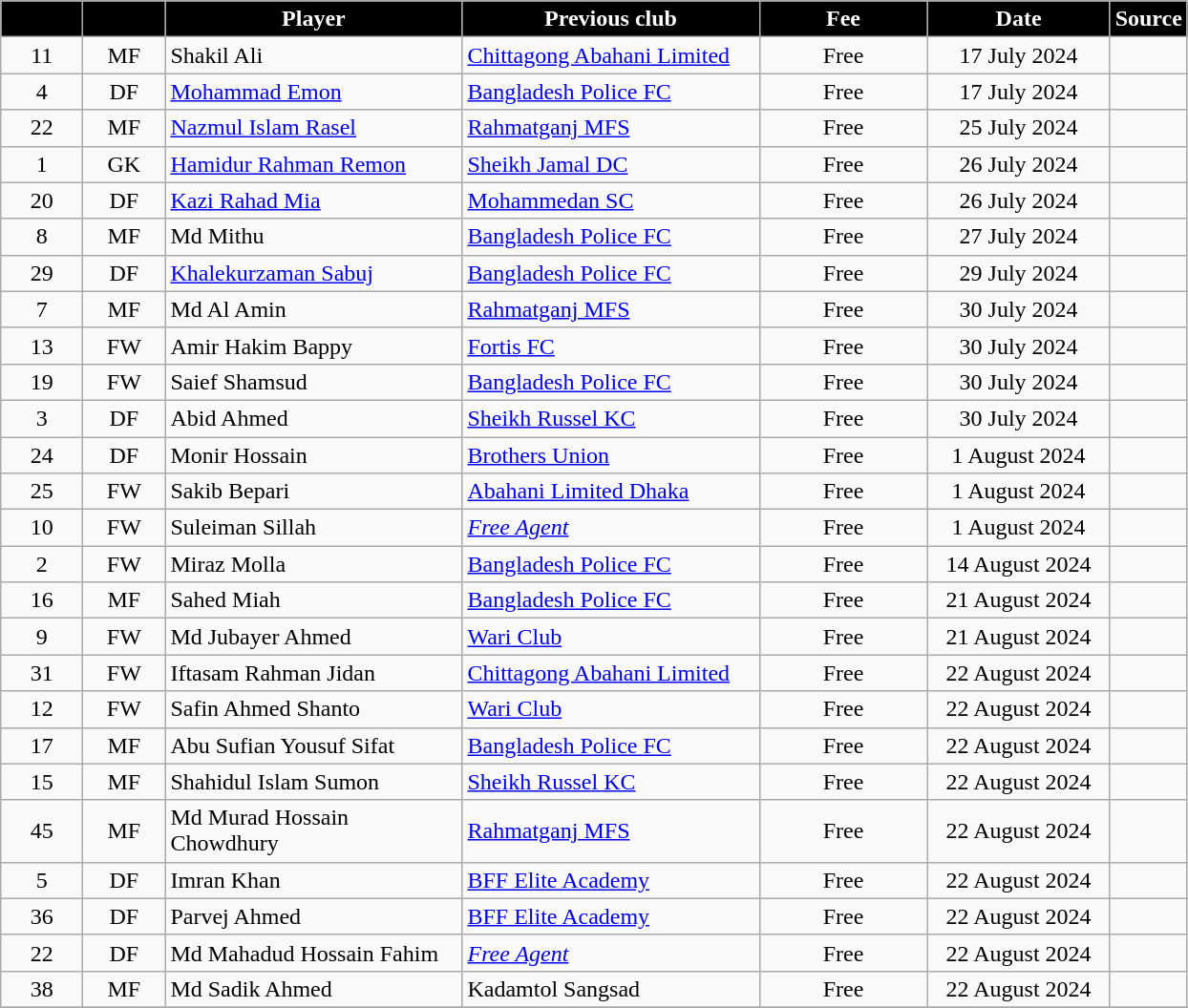<table class="wikitable plainrowheaders sortable" style="text-align:center">
<tr>
<th style="background:black; color:white; width:50px;"></th>
<th style="background:black; color:white; width:50px;"></th>
<th style="background:black; color:white; width:200px;">Player</th>
<th style="background:black; color:white; width:200px;">Previous club</th>
<th style="background:black; color:white; width:110px;">Fee</th>
<th style="background:black; color:white; width:120px;">Date</th>
<th style="background:black; color:white; width:25px;">Source</th>
</tr>
<tr>
<td>11</td>
<td>MF</td>
<td align="left">Shakil Ali</td>
<td align="left"><a href='#'>Chittagong Abahani Limited</a></td>
<td>Free</td>
<td>17 July 2024</td>
<td></td>
</tr>
<tr>
<td>4</td>
<td>DF</td>
<td align="left"><a href='#'>Mohammad Emon</a></td>
<td align="left"><a href='#'>Bangladesh Police FC</a></td>
<td>Free</td>
<td>17 July 2024</td>
<td></td>
</tr>
<tr>
<td>22</td>
<td>MF</td>
<td align="left"><a href='#'>Nazmul Islam Rasel</a></td>
<td align="left"><a href='#'>Rahmatganj MFS</a></td>
<td>Free</td>
<td>25 July 2024</td>
<td></td>
</tr>
<tr>
<td>1</td>
<td>GK</td>
<td align="left"><a href='#'>Hamidur Rahman Remon</a></td>
<td align="left"><a href='#'>Sheikh Jamal DC</a></td>
<td>Free</td>
<td>26 July 2024</td>
<td></td>
</tr>
<tr>
<td>20</td>
<td>DF</td>
<td align="left"><a href='#'>Kazi Rahad Mia</a></td>
<td align="left"><a href='#'>Mohammedan SC</a></td>
<td>Free</td>
<td>26 July 2024</td>
<td></td>
</tr>
<tr>
<td>8</td>
<td>MF</td>
<td align="left">Md Mithu</td>
<td align="left"><a href='#'>Bangladesh Police FC</a></td>
<td>Free</td>
<td>27 July 2024</td>
<td></td>
</tr>
<tr>
<td>29</td>
<td>DF</td>
<td align="left"><a href='#'>Khalekurzaman Sabuj</a></td>
<td align="left"><a href='#'>Bangladesh Police FC</a></td>
<td>Free</td>
<td>29 July 2024</td>
<td></td>
</tr>
<tr>
<td>7</td>
<td>MF</td>
<td align="left">Md Al Amin</td>
<td align="left"><a href='#'>Rahmatganj MFS</a></td>
<td>Free</td>
<td>30 July 2024</td>
<td></td>
</tr>
<tr>
<td>13</td>
<td>FW</td>
<td align="left">Amir Hakim Bappy</td>
<td align="left"><a href='#'>Fortis FC</a></td>
<td>Free</td>
<td>30 July 2024</td>
<td></td>
</tr>
<tr>
<td>19</td>
<td>FW</td>
<td align="left">Saief Shamsud</td>
<td align="left"><a href='#'>Bangladesh Police FC</a></td>
<td>Free</td>
<td>30 July 2024</td>
<td></td>
</tr>
<tr>
<td>3</td>
<td>DF</td>
<td align="left">Abid Ahmed</td>
<td align="left"><a href='#'>Sheikh Russel KC</a></td>
<td>Free</td>
<td>30 July 2024</td>
<td></td>
</tr>
<tr>
<td>24</td>
<td>DF</td>
<td align="left">Monir Hossain</td>
<td align="left"><a href='#'>Brothers Union</a></td>
<td>Free</td>
<td>1 August 2024</td>
</tr>
<tr>
<td>25</td>
<td>FW</td>
<td align="left">Sakib Bepari</td>
<td align="left"><a href='#'>Abahani Limited Dhaka</a></td>
<td>Free</td>
<td>1 August 2024</td>
<td></td>
</tr>
<tr>
<td>10</td>
<td>FW</td>
<td align="left"> Suleiman Sillah</td>
<td align="left"><em><a href='#'>Free Agent</a></em></td>
<td>Free</td>
<td>1 August 2024</td>
<td></td>
</tr>
<tr>
<td>2</td>
<td>FW</td>
<td align="left">Miraz Molla</td>
<td align="left"><a href='#'>Bangladesh Police FC</a></td>
<td>Free</td>
<td>14 August 2024</td>
<td></td>
</tr>
<tr>
<td>16</td>
<td>MF</td>
<td align="left">Sahed Miah</td>
<td align="left"><a href='#'>Bangladesh Police FC</a></td>
<td>Free</td>
<td>21 August 2024</td>
<td></td>
</tr>
<tr>
<td>9</td>
<td>FW</td>
<td align="left">Md Jubayer Ahmed</td>
<td align="left"><a href='#'>Wari Club</a></td>
<td>Free</td>
<td>21 August 2024</td>
<td></td>
</tr>
<tr>
<td>31</td>
<td>FW</td>
<td align="left">Iftasam Rahman Jidan</td>
<td align="left"><a href='#'>Chittagong Abahani Limited</a></td>
<td>Free</td>
<td>22 August 2024</td>
<td></td>
</tr>
<tr>
<td>12</td>
<td>FW</td>
<td align="left">Safin Ahmed Shanto</td>
<td align="left"><a href='#'>Wari Club</a></td>
<td>Free</td>
<td>22 August 2024</td>
<td></td>
</tr>
<tr>
<td>17</td>
<td>MF</td>
<td align="left">Abu Sufian Yousuf Sifat</td>
<td align="left"><a href='#'>Bangladesh Police FC</a></td>
<td>Free</td>
<td>22 August 2024</td>
<td></td>
</tr>
<tr>
<td>15</td>
<td>MF</td>
<td align="left">Shahidul Islam Sumon</td>
<td align="left"><a href='#'>Sheikh Russel KC</a></td>
<td>Free</td>
<td>22 August 2024</td>
<td></td>
</tr>
<tr>
<td>45</td>
<td>MF</td>
<td align="left">Md Murad Hossain Chowdhury</td>
<td align="left"><a href='#'>Rahmatganj MFS</a></td>
<td>Free</td>
<td>22 August 2024</td>
<td></td>
</tr>
<tr>
<td>5</td>
<td>DF</td>
<td align="left">Imran Khan</td>
<td align="left"><a href='#'>BFF Elite Academy</a></td>
<td>Free</td>
<td>22 August 2024</td>
<td></td>
</tr>
<tr>
<td>36</td>
<td>DF</td>
<td align="left">Parvej Ahmed</td>
<td align="left"><a href='#'>BFF Elite Academy</a></td>
<td>Free</td>
<td>22 August 2024</td>
<td></td>
</tr>
<tr>
<td>22</td>
<td>DF</td>
<td align="left">Md Mahadud Hossain Fahim</td>
<td align="left"><em><a href='#'>Free Agent</a></em></td>
<td>Free</td>
<td>22 August 2024</td>
<td></td>
</tr>
<tr>
<td>38</td>
<td>MF</td>
<td align="left">Md Sadik Ahmed</td>
<td align="left">Kadamtol Sangsad</td>
<td>Free</td>
<td>22 August 2024</td>
<td></td>
</tr>
<tr>
</tr>
</table>
